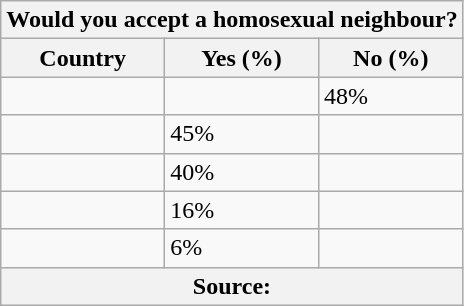<table class="wikitable sortable">
<tr>
<th colspan="3">Would you accept a homosexual neighbour?</th>
</tr>
<tr>
<th>Country</th>
<th>Yes (%)</th>
<th>No (%)</th>
</tr>
<tr>
<td></td>
<td></td>
<td>48%</td>
</tr>
<tr>
<td></td>
<td>45%</td>
<td></td>
</tr>
<tr>
<td></td>
<td>40%</td>
<td></td>
</tr>
<tr>
<td></td>
<td>16%</td>
<td></td>
</tr>
<tr>
<td></td>
<td>6%</td>
<td></td>
</tr>
<tr>
<th colspan="3">Source: </th>
</tr>
</table>
